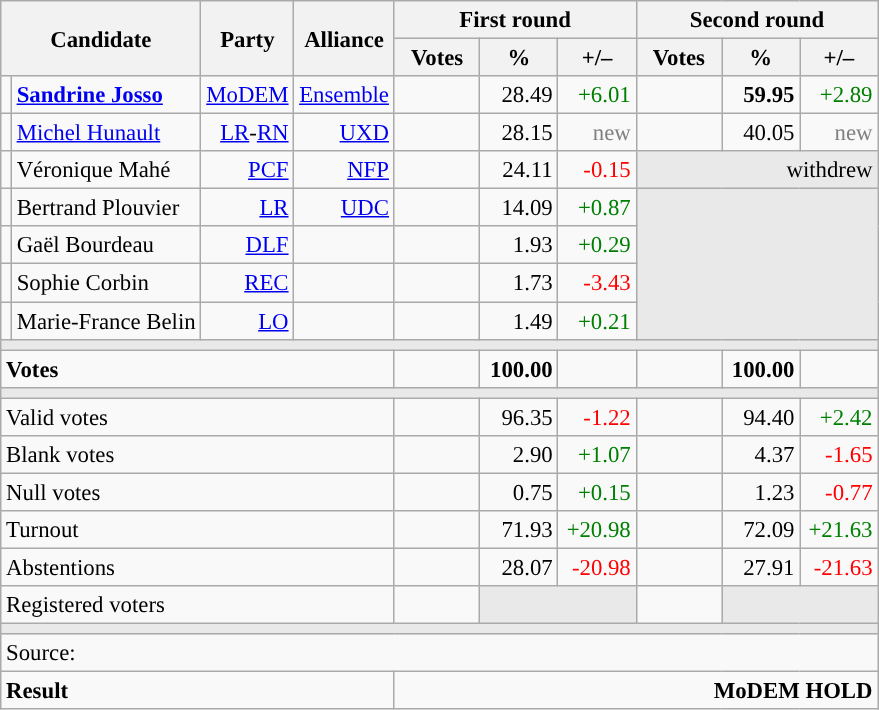<table class="wikitable" style="text-align:right;font-size:95%;">
<tr>
<th rowspan="2" colspan="2">Candidate</th>
<th colspan="1" rowspan="2">Party</th>
<th colspan="1" rowspan="2">Alliance</th>
<th colspan="3">First round</th>
<th colspan="3">Second round</th>
</tr>
<tr>
<th style="width:50px;">Votes</th>
<th style="width:45px;">%</th>
<th style="width:45px;">+/–</th>
<th style="width:50px;">Votes</th>
<th style="width:45px;">%</th>
<th style="width:45px;">+/–</th>
</tr>
<tr>
<td style="color:inherit;background:"></td>
<td style="text-align:left;"><strong><a href='#'>Sandrine Josso</a></strong></td>
<td><a href='#'>MoDEM</a></td>
<td><a href='#'>Ensemble</a></td>
<td></td>
<td>28.49</td>
<td style="color:green;">+6.01</td>
<td><strong></strong></td>
<td><strong>59.95</strong></td>
<td style="color:green;">+2.89</td>
</tr>
<tr>
<td style="color:inherit;background:"></td>
<td style="text-align:left;"><a href='#'>Michel Hunault</a></td>
<td><a href='#'>LR</a>-<a href='#'>RN</a></td>
<td><a href='#'>UXD</a></td>
<td></td>
<td>28.15</td>
<td style="color:grey;">new</td>
<td></td>
<td>40.05</td>
<td style="color:grey;">new</td>
</tr>
<tr>
<td style="color:inherit;background:"></td>
<td style="text-align:left;">Véronique Mahé</td>
<td><a href='#'>PCF</a></td>
<td><a href='#'>NFP</a></td>
<td></td>
<td>24.11</td>
<td style="color:red;">-0.15</td>
<td colspan="3" style="background:#E9E9E9;">withdrew</td>
</tr>
<tr>
<td style="color:inherit;background:"></td>
<td style="text-align:left;">Bertrand Plouvier</td>
<td><a href='#'>LR</a></td>
<td><a href='#'>UDC</a></td>
<td></td>
<td>14.09</td>
<td style="color:green;">+0.87</td>
<td colspan="3" rowspan="4" style="background:#E9E9E9;"></td>
</tr>
<tr>
<td style="color:inherit;background:"></td>
<td style="text-align:left;">Gaël Bourdeau</td>
<td><a href='#'>DLF</a></td>
<td></td>
<td></td>
<td>1.93</td>
<td style="color:green;">+0.29</td>
</tr>
<tr>
<td style="color:inherit;background:"></td>
<td style="text-align:left;">Sophie Corbin</td>
<td><a href='#'>REC</a></td>
<td></td>
<td></td>
<td>1.73</td>
<td style="color:red;">-3.43</td>
</tr>
<tr>
<td style="color:inherit;background:"></td>
<td style="text-align:left;">Marie-France Belin</td>
<td><a href='#'>LO</a></td>
<td></td>
<td></td>
<td>1.49</td>
<td style="color:green;">+0.21</td>
</tr>
<tr>
<td colspan="10" style="background:#E9E9E9;"></td>
</tr>
<tr style="font-weight:bold;">
<td colspan="4" style="text-align:left;">Votes</td>
<td></td>
<td>100.00</td>
<td></td>
<td></td>
<td>100.00</td>
<td></td>
</tr>
<tr>
<td colspan="10" style="background:#E9E9E9;"></td>
</tr>
<tr>
<td colspan="4" style="text-align:left;">Valid votes</td>
<td></td>
<td>96.35</td>
<td style="color:red;">-1.22</td>
<td></td>
<td>94.40</td>
<td style="color:green;">+2.42</td>
</tr>
<tr>
<td colspan="4" style="text-align:left;">Blank votes</td>
<td></td>
<td>2.90</td>
<td style="color:green;">+1.07</td>
<td></td>
<td>4.37</td>
<td style="color:red;">-1.65</td>
</tr>
<tr>
<td colspan="4" style="text-align:left;">Null votes</td>
<td></td>
<td>0.75</td>
<td style="color:green;">+0.15</td>
<td></td>
<td>1.23</td>
<td style="color:red;">-0.77</td>
</tr>
<tr>
<td colspan="4" style="text-align:left;">Turnout</td>
<td></td>
<td>71.93</td>
<td style="color:green;">+20.98</td>
<td></td>
<td>72.09</td>
<td style="color:green;">+21.63</td>
</tr>
<tr>
<td colspan="4" style="text-align:left;">Abstentions</td>
<td></td>
<td>28.07</td>
<td style="color:red;">-20.98</td>
<td></td>
<td>27.91</td>
<td style="color:red;">-21.63</td>
</tr>
<tr>
<td colspan="4" style="text-align:left;">Registered voters</td>
<td></td>
<td colspan="2" style="background:#E9E9E9;"></td>
<td></td>
<td colspan="2" style="background:#E9E9E9;"></td>
</tr>
<tr>
<td colspan="10" style="background:#E9E9E9;"></td>
</tr>
<tr>
<td colspan="10" style="text-align:left;">Source: </td>
</tr>
<tr style="font-weight:bold">
<td colspan="4" style="text-align:left;">Result</td>
<td colspan="6" style="background-color:">MoDEM HOLD</td>
</tr>
</table>
